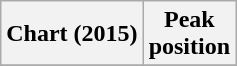<table class="wikitable plainrowheaders" style="text-align:center">
<tr>
<th scope="col">Chart (2015)</th>
<th scope="col">Peak<br>position</th>
</tr>
<tr>
</tr>
</table>
